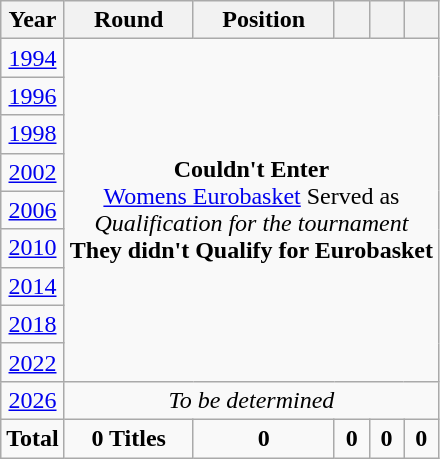<table class="wikitable" style="text-align: center;">
<tr>
<th>Year</th>
<th>Round</th>
<th>Position</th>
<th></th>
<th></th>
<th></th>
</tr>
<tr>
<td> <a href='#'>1994</a></td>
<td colspan="5" rowspan="9"><strong>Couldn't Enter</strong><br> <a href='#'>Womens Eurobasket</a> Served as <br> <em>Qualification for the tournament</em> <br> <strong>They didn't Qualify for Eurobasket</strong></td>
</tr>
<tr>
<td> <a href='#'>1996</a></td>
</tr>
<tr>
<td> <a href='#'>1998</a></td>
</tr>
<tr>
<td> <a href='#'>2002</a></td>
</tr>
<tr>
<td> <a href='#'>2006</a></td>
</tr>
<tr>
<td> <a href='#'>2010</a></td>
</tr>
<tr>
<td> <a href='#'>2014</a></td>
</tr>
<tr>
<td> <a href='#'>2018</a></td>
</tr>
<tr>
<td> <a href='#'>2022</a></td>
</tr>
<tr>
<td> <a href='#'>2026</a></td>
<td colspan="5"><em>To be determined</em></td>
</tr>
<tr>
<td colspan=1><strong>Total</strong></td>
<td><strong>0 Titles</strong></td>
<td><strong>0</strong></td>
<td><strong>0</strong></td>
<td><strong>0</strong></td>
<td><strong>0</strong></td>
</tr>
</table>
